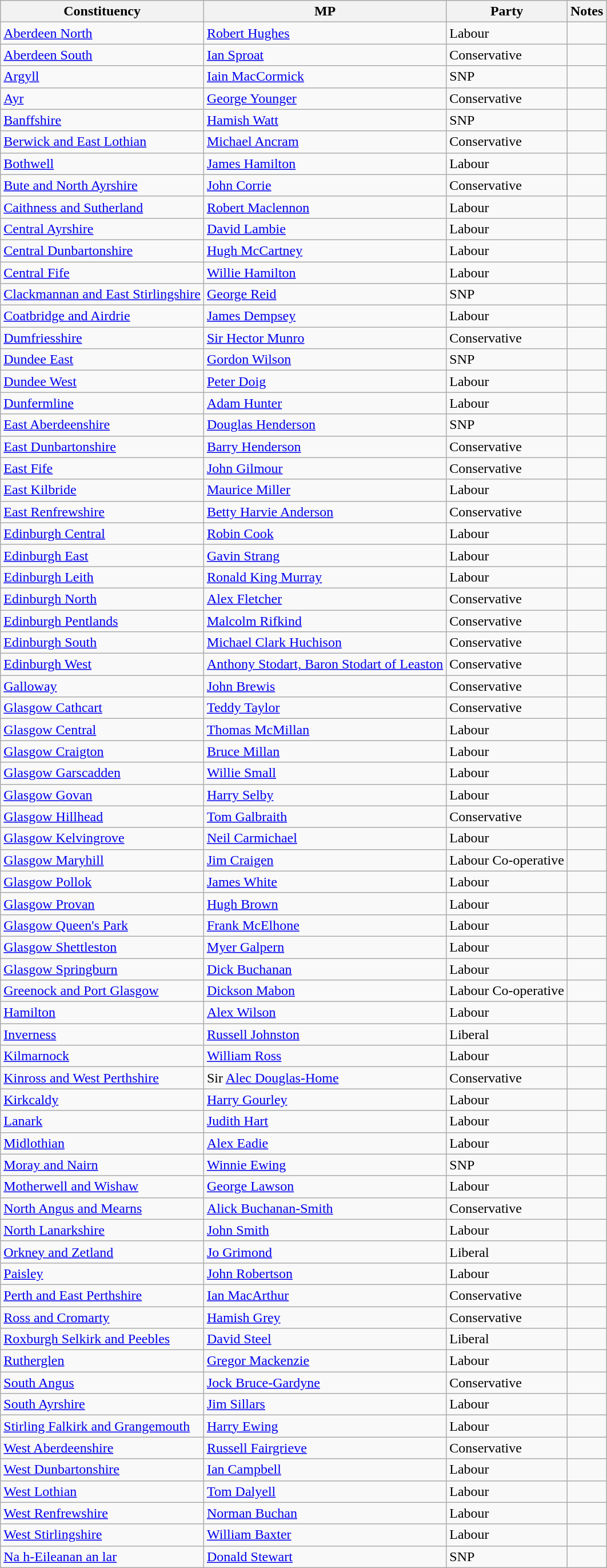<table class="wikitable sortable">
<tr>
<th>Constituency</th>
<th>MP</th>
<th>Party</th>
<th>Notes</th>
</tr>
<tr>
<td><a href='#'>Aberdeen North</a></td>
<td><a href='#'>Robert Hughes</a></td>
<td>Labour</td>
<td></td>
</tr>
<tr>
<td><a href='#'>Aberdeen South</a></td>
<td><a href='#'>Ian Sproat</a></td>
<td>Conservative</td>
<td></td>
</tr>
<tr>
<td><a href='#'>Argyll</a></td>
<td><a href='#'>Iain MacCormick</a></td>
<td>SNP</td>
<td></td>
</tr>
<tr>
<td><a href='#'>Ayr</a></td>
<td><a href='#'>George Younger</a></td>
<td>Conservative</td>
<td></td>
</tr>
<tr>
<td><a href='#'>Banffshire</a></td>
<td><a href='#'>Hamish Watt</a></td>
<td>SNP</td>
<td></td>
</tr>
<tr>
<td><a href='#'>Berwick and East Lothian</a></td>
<td><a href='#'>Michael Ancram</a></td>
<td>Conservative</td>
<td></td>
</tr>
<tr>
<td><a href='#'>Bothwell</a></td>
<td><a href='#'>James Hamilton</a></td>
<td>Labour</td>
<td></td>
</tr>
<tr>
<td><a href='#'>Bute and North Ayrshire</a></td>
<td><a href='#'>John Corrie</a></td>
<td>Conservative</td>
<td></td>
</tr>
<tr>
<td><a href='#'>Caithness and Sutherland</a></td>
<td><a href='#'>Robert Maclennon</a></td>
<td>Labour</td>
<td></td>
</tr>
<tr>
<td><a href='#'>Central Ayrshire</a></td>
<td><a href='#'>David Lambie</a></td>
<td>Labour</td>
<td></td>
</tr>
<tr>
<td><a href='#'>Central Dunbartonshire</a></td>
<td><a href='#'>Hugh McCartney</a></td>
<td>Labour</td>
<td></td>
</tr>
<tr>
<td><a href='#'>Central Fife</a></td>
<td><a href='#'>Willie Hamilton</a></td>
<td>Labour</td>
<td></td>
</tr>
<tr>
<td><a href='#'>Clackmannan and East Stirlingshire</a></td>
<td><a href='#'>George Reid</a></td>
<td>SNP</td>
<td></td>
</tr>
<tr>
<td><a href='#'>Coatbridge and Airdrie</a></td>
<td><a href='#'>James Dempsey</a></td>
<td>Labour</td>
<td></td>
</tr>
<tr>
<td><a href='#'>Dumfriesshire</a></td>
<td><a href='#'>Sir Hector Munro</a></td>
<td>Conservative</td>
<td></td>
</tr>
<tr>
<td><a href='#'>Dundee East</a></td>
<td><a href='#'>Gordon Wilson</a></td>
<td>SNP</td>
<td></td>
</tr>
<tr>
<td><a href='#'>Dundee West</a></td>
<td><a href='#'>Peter Doig</a></td>
<td>Labour</td>
<td></td>
</tr>
<tr>
<td><a href='#'>Dunfermline</a></td>
<td><a href='#'>Adam Hunter</a></td>
<td>Labour</td>
<td></td>
</tr>
<tr>
<td><a href='#'>East Aberdeenshire</a></td>
<td><a href='#'>Douglas Henderson</a></td>
<td>SNP</td>
<td></td>
</tr>
<tr>
<td><a href='#'>East Dunbartonshire</a></td>
<td><a href='#'>Barry Henderson</a></td>
<td>Conservative</td>
<td></td>
</tr>
<tr>
<td><a href='#'>East Fife</a></td>
<td><a href='#'>John Gilmour</a></td>
<td>Conservative</td>
<td></td>
</tr>
<tr>
<td><a href='#'>East Kilbride</a></td>
<td><a href='#'>Maurice Miller</a></td>
<td>Labour</td>
<td></td>
</tr>
<tr>
<td><a href='#'>East Renfrewshire</a></td>
<td><a href='#'>Betty Harvie Anderson</a></td>
<td>Conservative</td>
<td></td>
</tr>
<tr>
<td><a href='#'>Edinburgh Central</a></td>
<td><a href='#'>Robin Cook</a></td>
<td>Labour</td>
<td></td>
</tr>
<tr>
<td><a href='#'>Edinburgh East</a></td>
<td><a href='#'>Gavin Strang</a></td>
<td>Labour</td>
<td></td>
</tr>
<tr>
<td><a href='#'>Edinburgh Leith</a></td>
<td><a href='#'>Ronald King Murray</a></td>
<td>Labour</td>
<td></td>
</tr>
<tr>
<td><a href='#'>Edinburgh North</a></td>
<td><a href='#'>Alex Fletcher</a></td>
<td>Conservative</td>
<td></td>
</tr>
<tr>
<td><a href='#'>Edinburgh Pentlands</a></td>
<td><a href='#'>Malcolm Rifkind</a></td>
<td>Conservative</td>
<td></td>
</tr>
<tr>
<td><a href='#'>Edinburgh South</a></td>
<td><a href='#'>Michael Clark Huchison</a></td>
<td>Conservative</td>
<td></td>
</tr>
<tr>
<td><a href='#'>Edinburgh West</a></td>
<td><a href='#'>Anthony Stodart, Baron Stodart of Leaston</a></td>
<td>Conservative</td>
<td></td>
</tr>
<tr>
<td><a href='#'>Galloway</a></td>
<td><a href='#'>John Brewis</a></td>
<td>Conservative</td>
<td></td>
</tr>
<tr>
<td><a href='#'>Glasgow Cathcart</a></td>
<td><a href='#'>Teddy Taylor</a></td>
<td>Conservative</td>
<td></td>
</tr>
<tr>
<td><a href='#'>Glasgow Central</a></td>
<td><a href='#'>Thomas McMillan</a></td>
<td>Labour</td>
<td></td>
</tr>
<tr>
<td><a href='#'>Glasgow Craigton</a></td>
<td><a href='#'>Bruce Millan</a></td>
<td>Labour</td>
<td></td>
</tr>
<tr>
<td><a href='#'>Glasgow Garscadden</a></td>
<td><a href='#'>Willie Small</a></td>
<td>Labour</td>
<td></td>
</tr>
<tr>
<td><a href='#'>Glasgow Govan</a></td>
<td><a href='#'>Harry Selby</a></td>
<td>Labour</td>
<td></td>
</tr>
<tr>
<td><a href='#'>Glasgow Hillhead</a></td>
<td><a href='#'>Tom Galbraith</a></td>
<td>Conservative</td>
<td></td>
</tr>
<tr>
<td><a href='#'>Glasgow Kelvingrove</a></td>
<td><a href='#'>Neil Carmichael</a></td>
<td>Labour</td>
<td></td>
</tr>
<tr>
<td><a href='#'>Glasgow Maryhill</a></td>
<td><a href='#'>Jim Craigen</a></td>
<td>Labour Co-operative</td>
<td></td>
</tr>
<tr>
<td><a href='#'>Glasgow Pollok</a></td>
<td><a href='#'>James White</a></td>
<td>Labour</td>
<td></td>
</tr>
<tr>
<td><a href='#'>Glasgow Provan</a></td>
<td><a href='#'>Hugh Brown</a></td>
<td>Labour</td>
<td></td>
</tr>
<tr>
<td><a href='#'>Glasgow Queen's Park</a></td>
<td><a href='#'>Frank McElhone</a></td>
<td>Labour</td>
<td></td>
</tr>
<tr>
<td><a href='#'>Glasgow Shettleston</a></td>
<td><a href='#'>Myer Galpern</a></td>
<td>Labour</td>
<td></td>
</tr>
<tr>
<td><a href='#'>Glasgow Springburn</a></td>
<td><a href='#'>Dick Buchanan</a></td>
<td>Labour</td>
<td></td>
</tr>
<tr>
<td><a href='#'>Greenock and Port Glasgow</a></td>
<td><a href='#'>Dickson Mabon</a></td>
<td>Labour Co-operative</td>
<td></td>
</tr>
<tr>
<td><a href='#'>Hamilton</a></td>
<td><a href='#'>Alex Wilson</a></td>
<td>Labour</td>
<td></td>
</tr>
<tr>
<td><a href='#'>Inverness</a></td>
<td><a href='#'>Russell Johnston</a></td>
<td>Liberal</td>
<td></td>
</tr>
<tr>
<td><a href='#'>Kilmarnock</a></td>
<td><a href='#'>William Ross</a></td>
<td>Labour</td>
<td></td>
</tr>
<tr>
<td><a href='#'>Kinross and West Perthshire</a></td>
<td>Sir <a href='#'>Alec Douglas-Home</a></td>
<td>Conservative</td>
<td></td>
</tr>
<tr>
<td><a href='#'>Kirkcaldy</a></td>
<td><a href='#'>Harry Gourley</a></td>
<td>Labour</td>
<td></td>
</tr>
<tr>
<td><a href='#'>Lanark</a></td>
<td><a href='#'>Judith Hart</a></td>
<td>Labour</td>
<td></td>
</tr>
<tr>
<td><a href='#'>Midlothian</a></td>
<td><a href='#'>Alex Eadie</a></td>
<td>Labour</td>
<td></td>
</tr>
<tr>
<td><a href='#'>Moray and Nairn</a></td>
<td><a href='#'>Winnie Ewing</a></td>
<td>SNP</td>
<td></td>
</tr>
<tr>
<td><a href='#'>Motherwell and Wishaw</a></td>
<td><a href='#'>George Lawson</a></td>
<td>Labour</td>
<td></td>
</tr>
<tr>
<td><a href='#'>North Angus and Mearns</a></td>
<td><a href='#'>Alick Buchanan-Smith</a></td>
<td>Conservative</td>
<td></td>
</tr>
<tr>
<td><a href='#'>North Lanarkshire</a></td>
<td><a href='#'>John Smith</a></td>
<td>Labour</td>
<td></td>
</tr>
<tr>
<td><a href='#'>Orkney and Zetland</a></td>
<td><a href='#'>Jo Grimond</a></td>
<td>Liberal</td>
<td></td>
</tr>
<tr>
<td><a href='#'>Paisley</a></td>
<td><a href='#'>John Robertson</a></td>
<td>Labour</td>
<td></td>
</tr>
<tr>
<td><a href='#'>Perth and East Perthshire</a></td>
<td><a href='#'>Ian MacArthur</a></td>
<td>Conservative</td>
<td></td>
</tr>
<tr>
<td><a href='#'>Ross and Cromarty</a></td>
<td><a href='#'>Hamish Grey</a></td>
<td>Conservative</td>
<td></td>
</tr>
<tr>
<td><a href='#'>Roxburgh Selkirk and Peebles</a></td>
<td><a href='#'>David Steel</a></td>
<td>Liberal</td>
<td></td>
</tr>
<tr>
<td><a href='#'>Rutherglen</a></td>
<td><a href='#'>Gregor Mackenzie</a></td>
<td>Labour</td>
<td></td>
</tr>
<tr>
<td><a href='#'>South Angus</a></td>
<td><a href='#'>Jock Bruce-Gardyne</a></td>
<td>Conservative</td>
<td></td>
</tr>
<tr>
<td><a href='#'>South Ayrshire</a></td>
<td><a href='#'>Jim Sillars</a></td>
<td>Labour</td>
<td></td>
</tr>
<tr>
<td><a href='#'>Stirling Falkirk and Grangemouth</a></td>
<td><a href='#'>Harry Ewing</a></td>
<td>Labour</td>
<td></td>
</tr>
<tr>
<td><a href='#'>West Aberdeenshire</a></td>
<td><a href='#'>Russell Fairgrieve</a></td>
<td>Conservative</td>
<td></td>
</tr>
<tr>
<td><a href='#'>West Dunbartonshire</a></td>
<td><a href='#'>Ian Campbell</a></td>
<td>Labour</td>
<td></td>
</tr>
<tr>
<td><a href='#'>West Lothian</a></td>
<td><a href='#'>Tom Dalyell</a></td>
<td>Labour</td>
<td></td>
</tr>
<tr>
<td><a href='#'>West Renfrewshire</a></td>
<td><a href='#'>Norman Buchan</a></td>
<td>Labour</td>
<td></td>
</tr>
<tr>
<td><a href='#'>West Stirlingshire</a></td>
<td><a href='#'>William Baxter</a></td>
<td>Labour</td>
<td></td>
</tr>
<tr>
<td><a href='#'>Na h-Eileanan an lar</a></td>
<td><a href='#'>Donald Stewart</a></td>
<td>SNP</td>
<td></td>
</tr>
</table>
